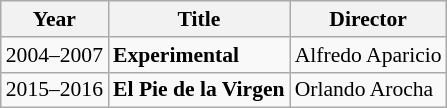<table class="wikitable" style="font-size:90%;">
<tr>
<th>Year</th>
<th>Title</th>
<th>Director</th>
</tr>
<tr>
<td>2004–2007</td>
<td><strong>Experimental</strong></td>
<td>Alfredo Aparicio</td>
</tr>
<tr>
<td>2015–2016</td>
<td><strong>El Pie de la Virgen</strong></td>
<td>Orlando Arocha</td>
</tr>
</table>
